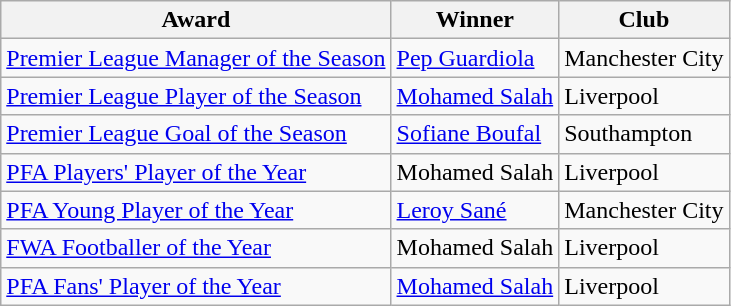<table class="wikitable">
<tr>
<th>Award</th>
<th>Winner</th>
<th>Club</th>
</tr>
<tr>
<td><a href='#'>Premier League Manager of the Season</a></td>
<td> <a href='#'>Pep Guardiola</a></td>
<td>Manchester City</td>
</tr>
<tr>
<td><a href='#'>Premier League Player of the Season</a></td>
<td> <a href='#'>Mohamed Salah</a></td>
<td>Liverpool</td>
</tr>
<tr>
<td><a href='#'>Premier League Goal of the Season</a></td>
<td> <a href='#'>Sofiane Boufal</a></td>
<td>Southampton</td>
</tr>
<tr>
<td><a href='#'>PFA Players' Player of the Year</a></td>
<td> Mohamed Salah</td>
<td>Liverpool</td>
</tr>
<tr>
<td><a href='#'>PFA Young Player of the Year</a></td>
<td> <a href='#'>Leroy Sané</a></td>
<td>Manchester City</td>
</tr>
<tr>
<td><a href='#'>FWA Footballer of the Year</a></td>
<td> Mohamed Salah</td>
<td>Liverpool</td>
</tr>
<tr>
<td><a href='#'>PFA Fans' Player of the Year</a></td>
<td> <a href='#'>Mohamed Salah</a></td>
<td>Liverpool</td>
</tr>
</table>
